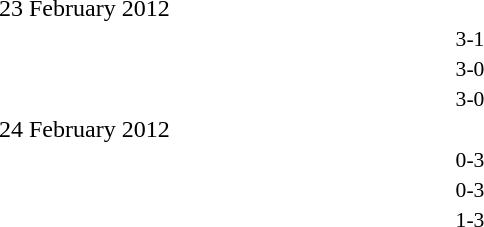<table style="width:50%;" cellspacing="1">
<tr>
<th width=15%></th>
<th width=10%></th>
<th width=15%></th>
</tr>
<tr>
<td>23 February 2012</td>
</tr>
<tr style=font-size:90%>
<td align=right></td>
<td align=center>3-1</td>
<td></td>
</tr>
<tr style=font-size:90%>
<td align=right></td>
<td align=center>3-0</td>
<td></td>
</tr>
<tr style=font-size:90%>
<td align=right></td>
<td align=center>3-0</td>
<td></td>
</tr>
<tr>
<td>24 February 2012</td>
</tr>
<tr style=font-size:90%>
<td align=right></td>
<td align=center>0-3</td>
<td></td>
</tr>
<tr style=font-size:90%>
<td align=right></td>
<td align=center>0-3</td>
<td></td>
</tr>
<tr style=font-size:90%>
<td align=right></td>
<td align=center>1-3</td>
<td></td>
</tr>
</table>
